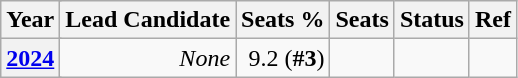<table class="wikitable" style="text-align:right">
<tr>
<th colspan=2>Year</th>
<th>Lead Candidate</th>
<th>Seats %</th>
<th>Seats</th>
<th>Status</th>
<th>Ref</th>
</tr>
<tr>
<th colspan=2><a href='#'>2024</a></th>
<td><em>None</em></td>
<td>9.2 (<strong>#3</strong>)</td>
<td></td>
<td></td>
<td></td>
</tr>
</table>
